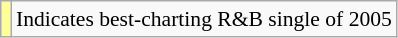<table class="wikitable" style="font-size:90%;">
<tr>
<td style="background-color:#FFFF99"></td>
<td>Indicates best-charting R&B single of 2005</td>
</tr>
</table>
